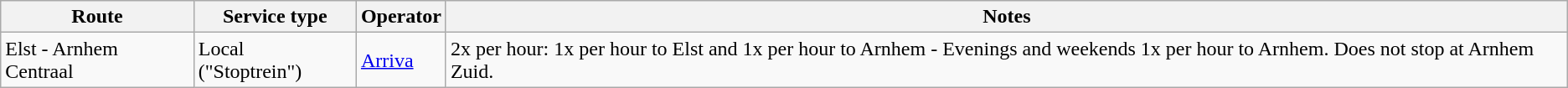<table class="wikitable">
<tr>
<th>Route</th>
<th>Service type</th>
<th>Operator</th>
<th>Notes</th>
</tr>
<tr>
<td>Elst - Arnhem Centraal</td>
<td>Local ("Stoptrein")</td>
<td><a href='#'>Arriva</a></td>
<td>2x per hour: 1x per hour to Elst and 1x per hour to Arnhem - Evenings and weekends 1x per hour to Arnhem. Does not stop at Arnhem Zuid.</td>
</tr>
</table>
